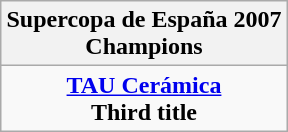<table class=wikitable style="text-align:center; margin:auto">
<tr>
<th>Supercopa de España 2007 <br> Champions</th>
</tr>
<tr>
<td><strong><a href='#'>TAU Cerámica</a></strong> <br> <strong>Third title</strong></td>
</tr>
</table>
